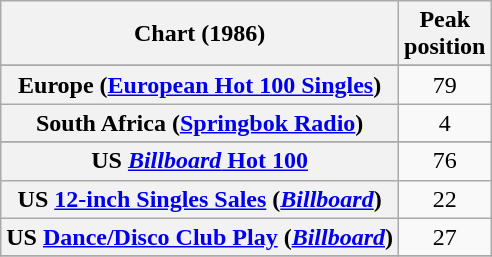<table class="wikitable sortable plainrowheaders" style="text-align:center">
<tr>
<th>Chart (1986)</th>
<th>Peak<br>position</th>
</tr>
<tr>
</tr>
<tr>
<th scope="row">Europe (<a href='#'>European Hot 100 Singles</a>)</th>
<td>79</td>
</tr>
<tr>
<th scope="row">South Africa (<a href='#'>Springbok Radio</a>)</th>
<td>4</td>
</tr>
<tr>
</tr>
<tr>
<th scope="row">US <a href='#'><em>Billboard</em> Hot 100</a></th>
<td>76</td>
</tr>
<tr>
<th scope="row">US <a href='#'>12-inch Singles Sales</a> (<em><a href='#'>Billboard</a></em>)<br></th>
<td>22</td>
</tr>
<tr>
<th scope="row">US <a href='#'>Dance/Disco Club Play</a> (<em><a href='#'>Billboard</a></em>)<br></th>
<td>27</td>
</tr>
<tr>
</tr>
</table>
